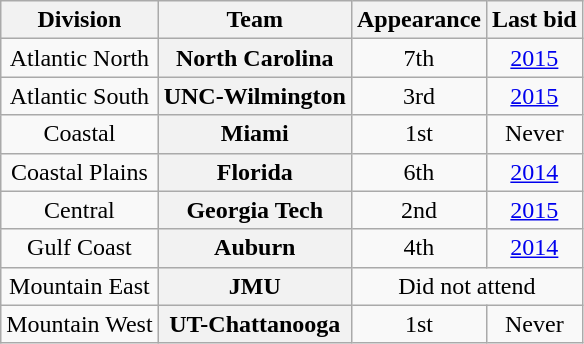<table class="wikitable sortable" style="text-align:center">
<tr>
<th>Division</th>
<th>Team</th>
<th>Appearance</th>
<th>Last bid</th>
</tr>
<tr>
<td>Atlantic  North</td>
<th>North Carolina</th>
<td>7th</td>
<td><a href='#'>2015</a></td>
</tr>
<tr>
<td>Atlantic South</td>
<th>UNC-Wilmington</th>
<td>3rd</td>
<td><a href='#'>2015</a></td>
</tr>
<tr>
<td>Coastal</td>
<th>Miami</th>
<td>1st</td>
<td>Never</td>
</tr>
<tr>
<td>Coastal Plains</td>
<th>Florida</th>
<td>6th</td>
<td><a href='#'>2014</a></td>
</tr>
<tr>
<td>Central</td>
<th>Georgia Tech</th>
<td>2nd</td>
<td><a href='#'>2015</a></td>
</tr>
<tr>
<td>Gulf Coast</td>
<th>Auburn</th>
<td>4th</td>
<td><a href='#'>2014</a></td>
</tr>
<tr>
<td>Mountain East</td>
<th>JMU</th>
<td colspan="2">Did not attend</td>
</tr>
<tr>
<td>Mountain West</td>
<th>UT-Chattanooga</th>
<td>1st</td>
<td>Never</td>
</tr>
</table>
